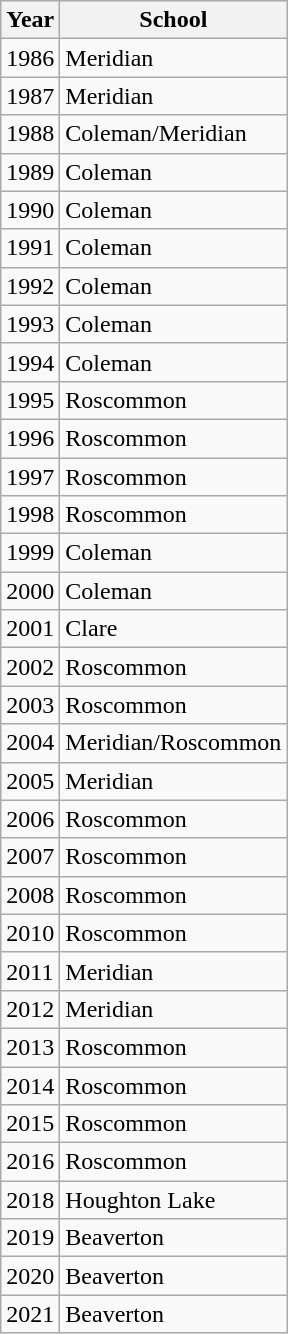<table class="wikitable mw-collapsible mw-collapsed">
<tr>
<th>Year</th>
<th>School</th>
</tr>
<tr>
<td>1986</td>
<td>Meridian</td>
</tr>
<tr>
<td>1987</td>
<td>Meridian</td>
</tr>
<tr>
<td>1988</td>
<td>Coleman/Meridian</td>
</tr>
<tr>
<td>1989</td>
<td>Coleman</td>
</tr>
<tr>
<td>1990</td>
<td>Coleman</td>
</tr>
<tr>
<td>1991</td>
<td>Coleman</td>
</tr>
<tr>
<td>1992</td>
<td>Coleman</td>
</tr>
<tr>
<td>1993</td>
<td>Coleman</td>
</tr>
<tr>
<td>1994</td>
<td>Coleman</td>
</tr>
<tr>
<td>1995</td>
<td>Roscommon</td>
</tr>
<tr>
<td>1996</td>
<td>Roscommon</td>
</tr>
<tr>
<td>1997</td>
<td>Roscommon</td>
</tr>
<tr>
<td>1998</td>
<td>Roscommon</td>
</tr>
<tr>
<td>1999</td>
<td>Coleman</td>
</tr>
<tr>
<td>2000</td>
<td>Coleman</td>
</tr>
<tr>
<td>2001</td>
<td>Clare</td>
</tr>
<tr>
<td>2002</td>
<td>Roscommon</td>
</tr>
<tr>
<td>2003</td>
<td>Roscommon</td>
</tr>
<tr>
<td>2004</td>
<td>Meridian/Roscommon</td>
</tr>
<tr>
<td>2005</td>
<td>Meridian</td>
</tr>
<tr>
<td>2006</td>
<td>Roscommon</td>
</tr>
<tr>
<td>2007</td>
<td>Roscommon</td>
</tr>
<tr>
<td>2008</td>
<td>Roscommon</td>
</tr>
<tr>
<td>2010</td>
<td>Roscommon</td>
</tr>
<tr>
<td>2011</td>
<td>Meridian</td>
</tr>
<tr>
<td>2012</td>
<td>Meridian</td>
</tr>
<tr>
<td>2013</td>
<td>Roscommon</td>
</tr>
<tr>
<td>2014</td>
<td>Roscommon</td>
</tr>
<tr>
<td>2015</td>
<td>Roscommon</td>
</tr>
<tr>
<td>2016</td>
<td>Roscommon</td>
</tr>
<tr>
<td>2018</td>
<td>Houghton Lake</td>
</tr>
<tr>
<td>2019</td>
<td>Beaverton</td>
</tr>
<tr>
<td>2020</td>
<td>Beaverton</td>
</tr>
<tr>
<td>2021</td>
<td>Beaverton</td>
</tr>
</table>
